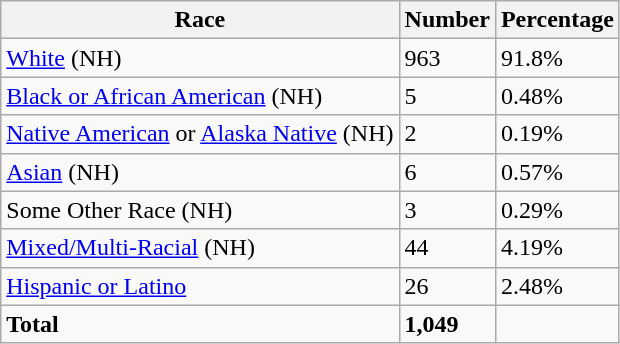<table class="wikitable">
<tr>
<th>Race</th>
<th>Number</th>
<th>Percentage</th>
</tr>
<tr>
<td><a href='#'>White</a> (NH)</td>
<td>963</td>
<td>91.8%</td>
</tr>
<tr>
<td><a href='#'>Black or African American</a> (NH)</td>
<td>5</td>
<td>0.48%</td>
</tr>
<tr>
<td><a href='#'>Native American</a> or <a href='#'>Alaska Native</a> (NH)</td>
<td>2</td>
<td>0.19%</td>
</tr>
<tr>
<td><a href='#'>Asian</a> (NH)</td>
<td>6</td>
<td>0.57%</td>
</tr>
<tr>
<td>Some Other Race (NH)</td>
<td>3</td>
<td>0.29%</td>
</tr>
<tr>
<td><a href='#'>Mixed/Multi-Racial</a> (NH)</td>
<td>44</td>
<td>4.19%</td>
</tr>
<tr>
<td><a href='#'>Hispanic or Latino</a></td>
<td>26</td>
<td>2.48%</td>
</tr>
<tr>
<td><strong>Total</strong></td>
<td><strong>1,049</strong></td>
<td></td>
</tr>
</table>
